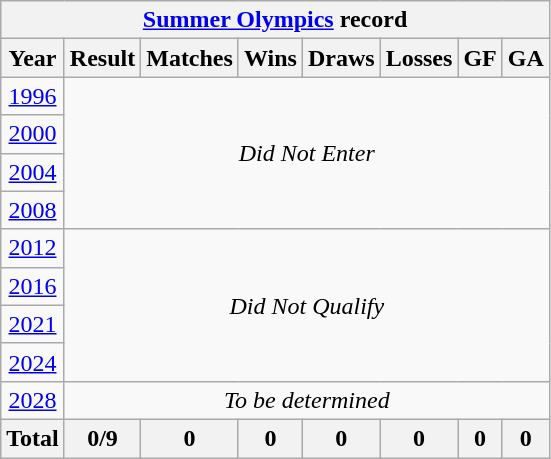<table class="wikitable" style="text-align: center;">
<tr>
<th colspan=8><a href='#'>Summer Olympics</a> record</th>
</tr>
<tr>
<th>Year</th>
<th>Result</th>
<th>Matches</th>
<th>Wins</th>
<th>Draws</th>
<th>Losses</th>
<th>GF</th>
<th>GA</th>
</tr>
<tr>
<td> <a href='#'>1996</a></td>
<td rowspan=4 colspan=8><em>Did Not Enter</em></td>
</tr>
<tr>
<td> <a href='#'>2000</a></td>
</tr>
<tr>
<td> <a href='#'>2004</a></td>
</tr>
<tr>
<td> <a href='#'>2008</a></td>
</tr>
<tr>
<td> <a href='#'>2012</a></td>
<td rowspan=4 colspan=8><em>Did Not Qualify</em></td>
</tr>
<tr>
<td> <a href='#'>2016</a></td>
</tr>
<tr>
<td> <a href='#'>2021</a></td>
</tr>
<tr>
<td> <a href='#'>2024</a></td>
</tr>
<tr>
<td> <a href='#'>2028</a></td>
<td colspan=8><em>To be determined</em></td>
</tr>
<tr>
<th>Total</th>
<th>0/9</th>
<th>0</th>
<th>0</th>
<th>0</th>
<th>0</th>
<th>0</th>
<th>0</th>
</tr>
</table>
